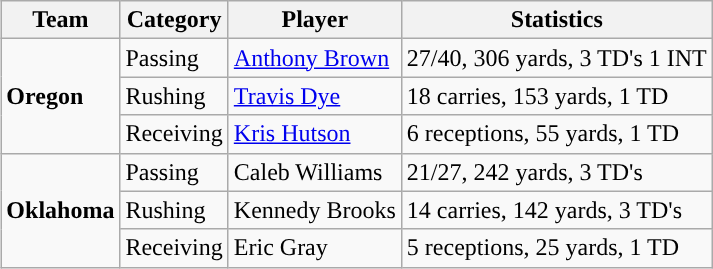<table class="wikitable" style="float: right;">
<tr>
<th>Team</th>
<th>Category</th>
<th>Player</th>
<th>Statistics</th>
</tr>
<tr>
<td rowspan=3><strong>Oregon</strong></td>
<td>Passing</td>
<td><a href='#'>Anthony Brown</a></td>
<td>27/40, 306 yards, 3 TD's 1 INT</td>
</tr>
<tr>
<td>Rushing</td>
<td><a href='#'>Travis Dye</a></td>
<td>18 carries, 153 yards, 1 TD</td>
</tr>
<tr>
<td>Receiving</td>
<td><a href='#'>Kris Hutson</a></td>
<td>6 receptions, 55 yards, 1 TD</td>
</tr>
<tr>
<td rowspan=3><strong>Oklahoma</strong></td>
<td>Passing</td>
<td>Caleb Williams</td>
<td>21/27, 242 yards, 3 TD's</td>
</tr>
<tr>
<td>Rushing</td>
<td>Kennedy Brooks</td>
<td>14 carries, 142 yards, 3 TD's</td>
</tr>
<tr>
<td>Receiving</td>
<td>Eric Gray</td>
<td>5 receptions, 25 yards, 1 TD</td>
</tr>
</table>
